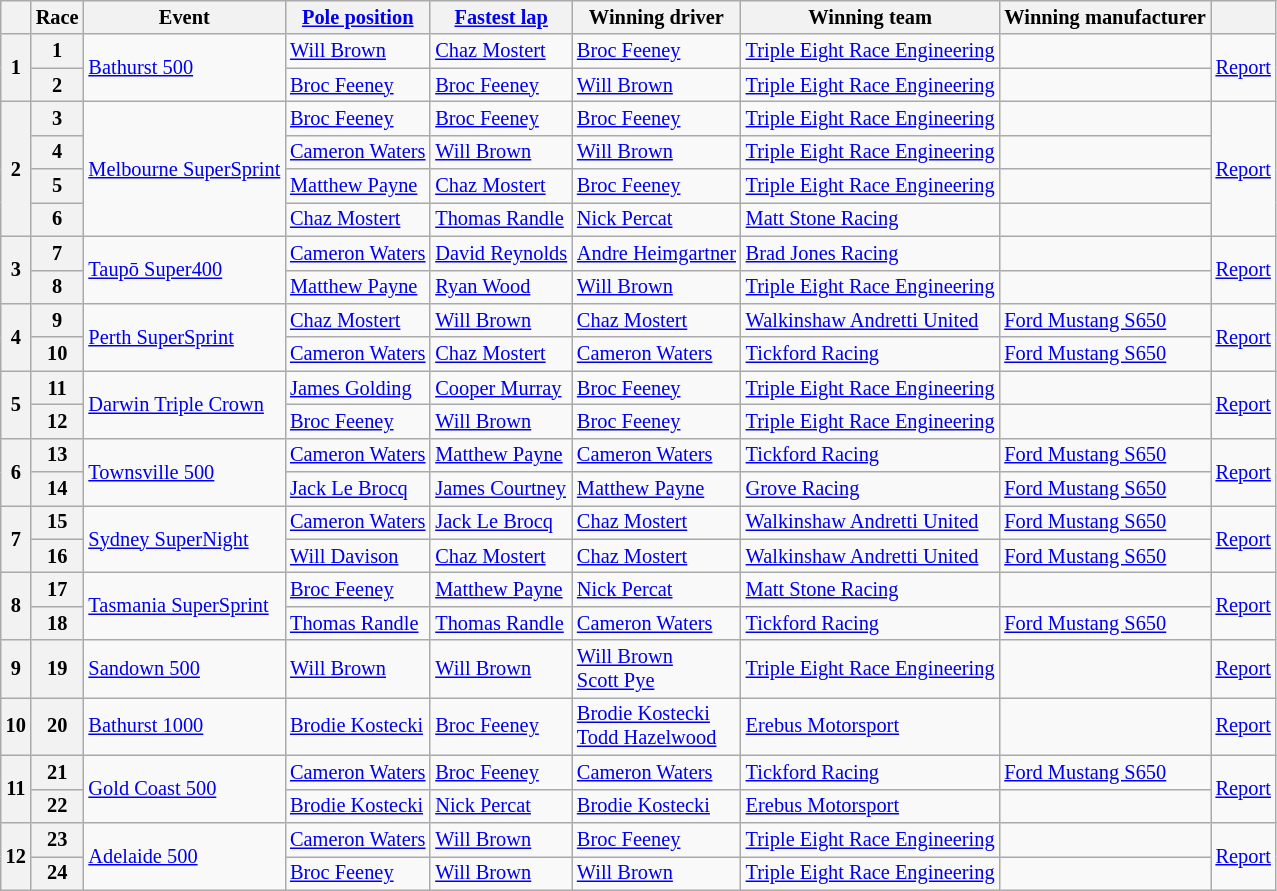<table class="wikitable" style=font-size:85%;>
<tr>
<th></th>
<th>Race</th>
<th>Event</th>
<th nowrap><a href='#'>Pole position</a></th>
<th nowrap><a href='#'>Fastest lap</a></th>
<th nowrap>Winning driver</th>
<th nowrap>Winning team</th>
<th nowrap>Winning manufacturer</th>
<th></th>
</tr>
<tr>
<th rowspan=2>1</th>
<th>1</th>
<td rowspan=2><a href='#'>Bathurst 500</a></td>
<td> <a href='#'>Will Brown</a></td>
<td> <a href='#'>Chaz Mostert</a></td>
<td> <a href='#'>Broc Feeney</a></td>
<td nowrap><a href='#'>Triple Eight Race Engineering</a></td>
<td></td>
<td rowspan=2><a href='#'>Report</a></td>
</tr>
<tr>
<th>2</th>
<td> <a href='#'>Broc Feeney</a></td>
<td> <a href='#'>Broc Feeney</a></td>
<td> <a href='#'>Will Brown</a></td>
<td><a href='#'>Triple Eight Race Engineering</a></td>
<td></td>
</tr>
<tr>
<th rowspan=4>2</th>
<th>3</th>
<td rowspan=4 nowrap><a href='#'>Melbourne SuperSprint</a></td>
<td> <a href='#'>Broc Feeney</a></td>
<td> <a href='#'>Broc Feeney</a></td>
<td> <a href='#'>Broc Feeney</a></td>
<td><a href='#'>Triple Eight Race Engineering</a></td>
<td></td>
<td rowspan=4><a href='#'>Report</a></td>
</tr>
<tr>
<th>4</th>
<td nowrap> <a href='#'>Cameron Waters</a></td>
<td> <a href='#'>Will Brown</a></td>
<td> <a href='#'>Will Brown</a></td>
<td><a href='#'>Triple Eight Race Engineering</a></td>
<td></td>
</tr>
<tr>
<th>5</th>
<td> <a href='#'>Matthew Payne</a></td>
<td> <a href='#'>Chaz Mostert</a></td>
<td> <a href='#'>Broc Feeney</a></td>
<td><a href='#'>Triple Eight Race Engineering</a></td>
<td></td>
</tr>
<tr>
<th>6</th>
<td> <a href='#'>Chaz Mostert</a></td>
<td> <a href='#'>Thomas Randle</a></td>
<td> <a href='#'>Nick Percat</a></td>
<td><a href='#'>Matt Stone Racing</a></td>
<td></td>
</tr>
<tr>
<th rowspan=2>3</th>
<th>7</th>
<td rowspan=2><a href='#'>Taupō Super400</a></td>
<td> <a href='#'>Cameron Waters</a></td>
<td> <a href='#'>David Reynolds</a></td>
<td nowrap> <a href='#'>Andre Heimgartner</a></td>
<td><a href='#'>Brad Jones Racing</a></td>
<td></td>
<td rowspan=2><a href='#'>Report</a></td>
</tr>
<tr>
<th>8</th>
<td> <a href='#'>Matthew Payne</a></td>
<td> <a href='#'>Ryan Wood</a></td>
<td> <a href='#'>Will Brown</a></td>
<td><a href='#'>Triple Eight Race Engineering</a></td>
<td></td>
</tr>
<tr>
<th rowspan=2>4</th>
<th>9</th>
<td rowspan=2><a href='#'>Perth SuperSprint</a></td>
<td> <a href='#'>Chaz Mostert</a></td>
<td> <a href='#'>Will Brown</a></td>
<td> <a href='#'>Chaz Mostert</a></td>
<td><a href='#'>Walkinshaw Andretti United</a></td>
<td><a href='#'>Ford Mustang S650</a></td>
<td rowspan=2><a href='#'>Report</a></td>
</tr>
<tr>
<th>10</th>
<td> <a href='#'>Cameron Waters</a></td>
<td> <a href='#'>Chaz Mostert</a></td>
<td> <a href='#'>Cameron Waters</a></td>
<td><a href='#'>Tickford Racing</a></td>
<td><a href='#'>Ford Mustang S650</a></td>
</tr>
<tr>
<th rowspan=2>5</th>
<th>11</th>
<td rowspan=2><a href='#'>Darwin Triple Crown</a></td>
<td> <a href='#'>James Golding</a></td>
<td> <a href='#'>Cooper Murray</a></td>
<td> <a href='#'>Broc Feeney</a></td>
<td><a href='#'>Triple Eight Race Engineering</a></td>
<td></td>
<td rowspan=2><a href='#'>Report</a></td>
</tr>
<tr>
<th>12</th>
<td> <a href='#'>Broc Feeney</a></td>
<td> <a href='#'>Will Brown</a></td>
<td> <a href='#'>Broc Feeney</a></td>
<td><a href='#'>Triple Eight Race Engineering</a></td>
<td></td>
</tr>
<tr>
<th rowspan=2>6</th>
<th>13</th>
<td rowspan=2><a href='#'>Townsville 500</a></td>
<td> <a href='#'>Cameron Waters</a></td>
<td> <a href='#'>Matthew Payne</a></td>
<td> <a href='#'>Cameron Waters</a></td>
<td><a href='#'>Tickford Racing</a></td>
<td><a href='#'>Ford Mustang S650</a></td>
<td rowspan=2><a href='#'>Report</a></td>
</tr>
<tr>
<th>14</th>
<td> <a href='#'>Jack Le Brocq</a></td>
<td nowrap> <a href='#'>James Courtney</a></td>
<td> <a href='#'>Matthew Payne</a></td>
<td><a href='#'>Grove Racing</a></td>
<td><a href='#'>Ford Mustang S650</a></td>
</tr>
<tr>
<th rowspan=2>7</th>
<th>15</th>
<td rowspan=2><a href='#'>Sydney SuperNight</a></td>
<td> <a href='#'>Cameron Waters</a></td>
<td> <a href='#'>Jack Le Brocq</a></td>
<td> <a href='#'>Chaz Mostert</a></td>
<td><a href='#'>Walkinshaw Andretti United</a></td>
<td><a href='#'>Ford Mustang S650</a></td>
<td rowspan=2><a href='#'>Report</a></td>
</tr>
<tr>
<th>16</th>
<td> <a href='#'>Will Davison</a></td>
<td> <a href='#'>Chaz Mostert</a></td>
<td> <a href='#'>Chaz Mostert</a></td>
<td><a href='#'>Walkinshaw Andretti United</a></td>
<td><a href='#'>Ford Mustang S650</a></td>
</tr>
<tr>
<th rowspan=2>8</th>
<th>17</th>
<td rowspan=2><a href='#'>Tasmania SuperSprint</a></td>
<td> <a href='#'>Broc Feeney</a></td>
<td> <a href='#'>Matthew Payne</a></td>
<td> <a href='#'>Nick Percat</a></td>
<td><a href='#'>Matt Stone Racing</a></td>
<td></td>
<td rowspan=2><a href='#'>Report</a></td>
</tr>
<tr>
<th>18</th>
<td> <a href='#'>Thomas Randle</a></td>
<td> <a href='#'>Thomas Randle</a></td>
<td> <a href='#'>Cameron Waters</a></td>
<td><a href='#'>Tickford Racing</a></td>
<td><a href='#'>Ford Mustang S650</a></td>
</tr>
<tr>
<th>9</th>
<th>19</th>
<td><a href='#'>Sandown 500</a></td>
<td> <a href='#'>Will Brown</a></td>
<td> <a href='#'>Will Brown</a></td>
<td> <a href='#'>Will Brown</a><br> <a href='#'>Scott Pye</a></td>
<td><a href='#'>Triple Eight Race Engineering</a></td>
<td></td>
<td><a href='#'>Report</a></td>
</tr>
<tr>
<th>10</th>
<th>20</th>
<td><a href='#'>Bathurst 1000</a></td>
<td> <a href='#'>Brodie Kostecki</a></td>
<td> <a href='#'>Broc Feeney</a></td>
<td> <a href='#'>Brodie Kostecki</a><br> <a href='#'>Todd Hazelwood</a></td>
<td><a href='#'>Erebus Motorsport</a></td>
<td></td>
<td><a href='#'>Report</a></td>
</tr>
<tr>
<th rowspan=2>11</th>
<th>21</th>
<td rowspan=2><a href='#'>Gold Coast 500</a></td>
<td> <a href='#'>Cameron Waters</a></td>
<td> <a href='#'>Broc Feeney</a></td>
<td> <a href='#'>Cameron Waters</a></td>
<td><a href='#'>Tickford Racing</a></td>
<td><a href='#'>Ford Mustang S650</a></td>
<td rowspan=2><a href='#'>Report</a></td>
</tr>
<tr>
<th>22</th>
<td> <a href='#'>Brodie Kostecki</a></td>
<td> <a href='#'>Nick Percat</a></td>
<td> <a href='#'>Brodie Kostecki</a></td>
<td><a href='#'>Erebus Motorsport</a></td>
<td></td>
</tr>
<tr>
<th rowspan=2>12</th>
<th>23</th>
<td rowspan=2><a href='#'>Adelaide 500</a></td>
<td> <a href='#'>Cameron Waters</a></td>
<td> <a href='#'>Will Brown</a></td>
<td> <a href='#'>Broc Feeney</a></td>
<td><a href='#'>Triple Eight Race Engineering</a></td>
<td></td>
<td rowspan=2><a href='#'>Report</a></td>
</tr>
<tr>
<th>24</th>
<td> <a href='#'>Broc Feeney</a></td>
<td> <a href='#'>Will Brown</a></td>
<td> <a href='#'>Will Brown</a></td>
<td><a href='#'>Triple Eight Race Engineering</a></td>
<td></td>
</tr>
</table>
